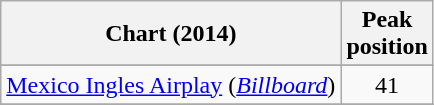<table class="wikitable sortable">
<tr>
<th>Chart (2014)</th>
<th>Peak<br>position</th>
</tr>
<tr>
</tr>
<tr>
</tr>
<tr>
</tr>
<tr>
</tr>
<tr>
<td><a href='#'>Mexico Ingles Airplay</a> (<em><a href='#'>Billboard</a></em>)</td>
<td style="text-align:center;">41</td>
</tr>
<tr>
</tr>
<tr>
</tr>
<tr>
</tr>
<tr>
</tr>
<tr>
</tr>
</table>
